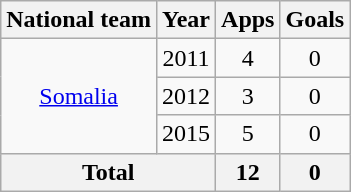<table class="wikitable" style="text-align:center">
<tr>
<th>National team</th>
<th>Year</th>
<th>Apps</th>
<th>Goals</th>
</tr>
<tr>
<td rowspan="3"><a href='#'>Somalia</a></td>
<td>2011</td>
<td>4</td>
<td>0</td>
</tr>
<tr>
<td>2012</td>
<td>3</td>
<td>0</td>
</tr>
<tr>
<td>2015</td>
<td>5</td>
<td>0</td>
</tr>
<tr>
<th colspan=2>Total</th>
<th>12</th>
<th>0</th>
</tr>
</table>
